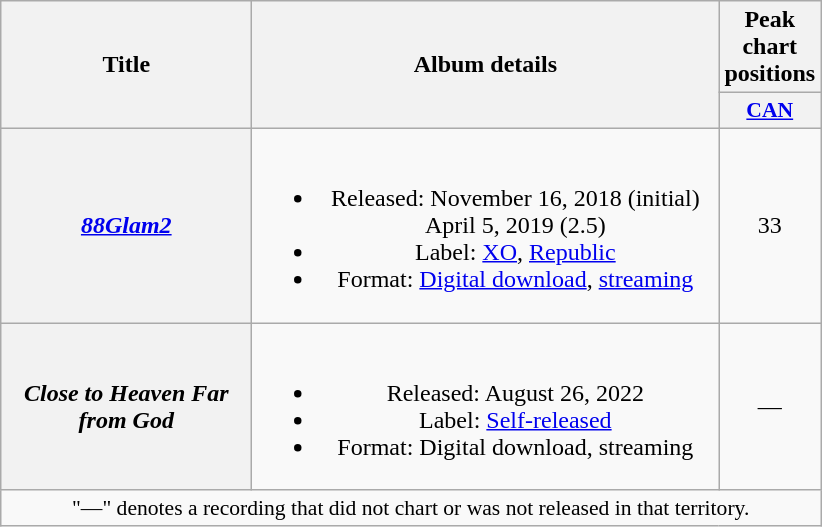<table class="wikitable plainrowheaders" style="text-align:center;">
<tr>
<th scope="col" rowspan="2" style="width:10em;">Title</th>
<th scope="col" rowspan="2" style="width:19em;">Album details</th>
<th scope="col" colspan="1">Peak chart positions</th>
</tr>
<tr>
<th scope="col" style="width:3em;font-size:90%;"><a href='#'>CAN</a><br></th>
</tr>
<tr>
<th scope="row"><em><a href='#'>88Glam2</a></em></th>
<td><br><ul><li>Released: November 16, 2018 (initial) April 5, 2019 (2.5)</li><li>Label: <a href='#'>XO</a>, <a href='#'>Republic</a></li><li>Format: <a href='#'>Digital download</a>, <a href='#'>streaming</a></li></ul></td>
<td>33</td>
</tr>
<tr>
<th scope="row"><em>Close to Heaven Far from God</em></th>
<td><br><ul><li>Released: August 26, 2022</li><li>Label: <a href='#'>Self-released</a></li><li>Format: Digital download, streaming</li></ul></td>
<td>—</td>
</tr>
<tr>
<td colspan="3" style="font-size:90%">"—" denotes a recording that did not chart or was not released in that territory.</td>
</tr>
</table>
